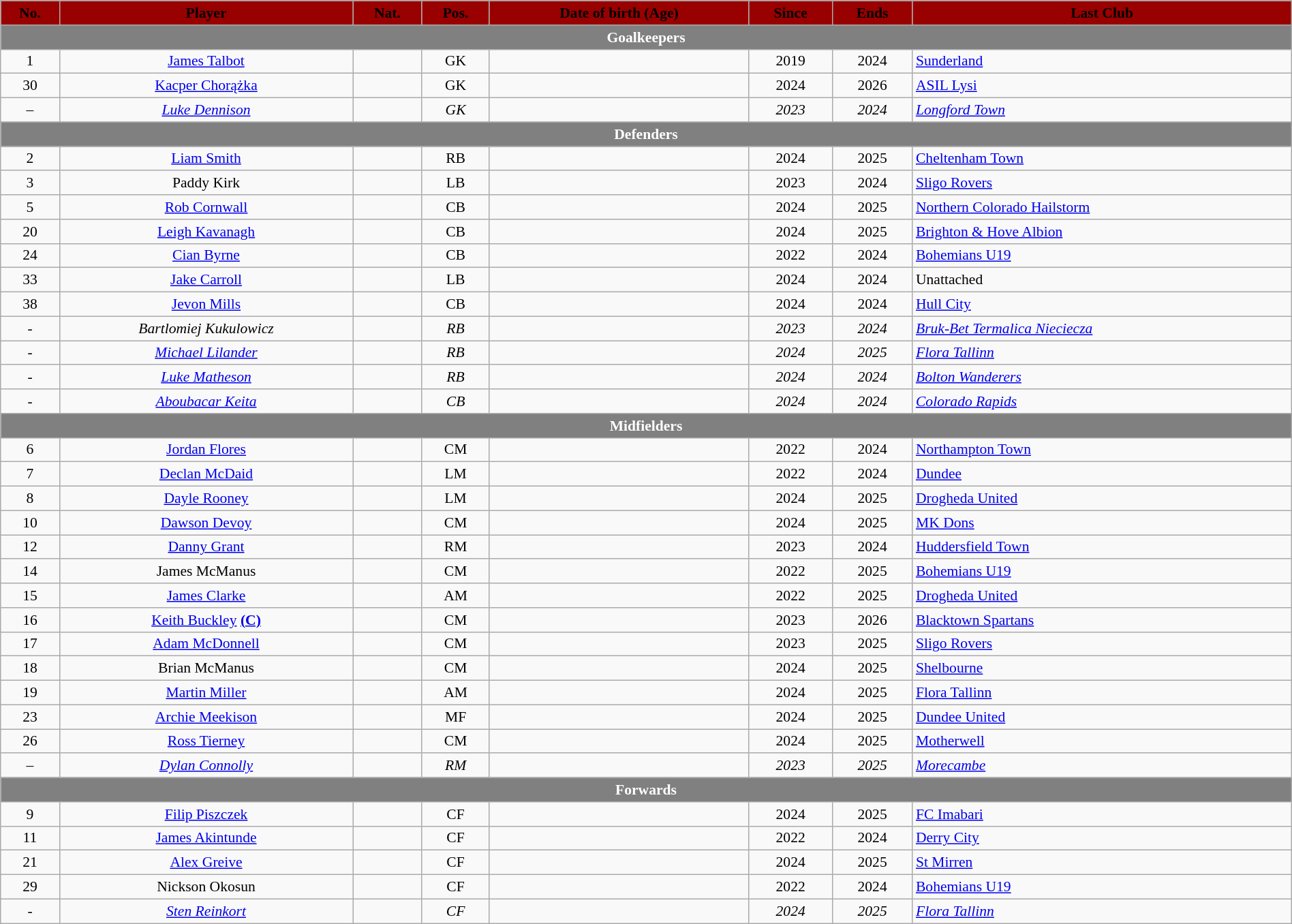<table class="wikitable" style="text-align: center; font-size:90%; width:100%;">
<tr>
<th style=background:#990000;color:#000000>No.</th>
<th style=background:#990000;color:#000000>Player</th>
<th style=background:#990000;color:#000000>Nat.</th>
<th style=background:#990000;color:#000000>Pos.</th>
<th style=background:#990000;color:#000000>Date of birth (Age)</th>
<th style=background:#990000;color:#000000>Since</th>
<th style=background:#990000;color:#000000>Ends</th>
<th style=background:#990000;color:#000000>Last Club</th>
</tr>
<tr>
<th colspan="10" style="background:gray; color:white; text-align:center;">Goalkeepers</th>
</tr>
<tr>
<td>1</td>
<td><a href='#'>James Talbot</a></td>
<td></td>
<td>GK</td>
<td></td>
<td>2019</td>
<td>2024</td>
<td align=left> <a href='#'>Sunderland</a></td>
</tr>
<tr>
<td>30</td>
<td><a href='#'>Kacper Chorążka</a></td>
<td></td>
<td>GK</td>
<td></td>
<td>2024</td>
<td>2026</td>
<td align=left><a href='#'>ASIL Lysi</a></td>
</tr>
<tr>
<td>–</td>
<td><em><a href='#'>Luke Dennison</a></em></td>
<td></td>
<td><em>GK</em></td>
<td><em></em></td>
<td><em>2023</em></td>
<td><em>2024</em></td>
<td align=left><em><a href='#'>Longford Town</a></em></td>
</tr>
<tr>
<th colspan="10" style="background:gray; color:white; text-align:center;">Defenders</th>
</tr>
<tr>
<td>2</td>
<td><a href='#'>Liam Smith</a></td>
<td></td>
<td>RB</td>
<td></td>
<td>2024</td>
<td>2025</td>
<td align=left> <a href='#'>Cheltenham Town</a></td>
</tr>
<tr>
<td>3</td>
<td>Paddy Kirk</td>
<td></td>
<td>LB</td>
<td></td>
<td>2023</td>
<td>2024</td>
<td align=left> <a href='#'>Sligo Rovers</a></td>
</tr>
<tr>
<td>5</td>
<td><a href='#'>Rob Cornwall</a></td>
<td></td>
<td>CB</td>
<td></td>
<td>2024</td>
<td>2025</td>
<td align=left> <a href='#'>Northern Colorado Hailstorm</a></td>
</tr>
<tr>
<td>20</td>
<td><a href='#'>Leigh Kavanagh</a></td>
<td></td>
<td>CB</td>
<td></td>
<td>2024</td>
<td>2025</td>
<td align=left> <a href='#'>Brighton & Hove Albion</a></td>
</tr>
<tr>
<td>24</td>
<td><a href='#'>Cian Byrne</a></td>
<td></td>
<td>CB</td>
<td></td>
<td>2022</td>
<td>2024</td>
<td align=left> <a href='#'>Bohemians U19</a></td>
</tr>
<tr>
<td>33</td>
<td><a href='#'>Jake Carroll</a></td>
<td></td>
<td>LB</td>
<td></td>
<td>2024</td>
<td>2024</td>
<td align=left>Unattached</td>
</tr>
<tr>
<td>38</td>
<td><a href='#'>Jevon Mills</a></td>
<td></td>
<td>CB</td>
<td></td>
<td>2024</td>
<td>2024</td>
<td align=left> <a href='#'>Hull City</a></td>
</tr>
<tr>
<td><em>-</em></td>
<td><em>Bartlomiej Kukulowicz</em></td>
<td></td>
<td><em>RB</em></td>
<td><em></em></td>
<td><em>2023</em></td>
<td><em>2024</em></td>
<td align=left> <em><a href='#'>Bruk-Bet Termalica Nieciecza</a></em></td>
</tr>
<tr>
<td><em>-</em></td>
<td><em><a href='#'>Michael Lilander</a></em></td>
<td><em></em></td>
<td><em>RB</em></td>
<td><em></em></td>
<td><em>2024</em></td>
<td><em>2025</em></td>
<td align=left> <em><a href='#'>Flora Tallinn</a></em></td>
</tr>
<tr>
<td><em>-</em></td>
<td><em><a href='#'>Luke Matheson</a></em></td>
<td></td>
<td><em>RB</em></td>
<td><em></em></td>
<td><em>2024</em></td>
<td><em>2024</em></td>
<td align=left> <em><a href='#'>Bolton Wanderers</a></em></td>
</tr>
<tr>
<td><em>-</em></td>
<td><em><a href='#'>Aboubacar Keita</a></em></td>
<td></td>
<td><em>CB</em></td>
<td><em></em></td>
<td><em>2024</em></td>
<td><em>2024</em></td>
<td align=left> <em><a href='#'>Colorado Rapids</a></em></td>
</tr>
<tr>
<th colspan="10" style="background:gray; color:white; text-align:center;">Midfielders</th>
</tr>
<tr>
<td>6</td>
<td><a href='#'>Jordan Flores</a></td>
<td></td>
<td>CM</td>
<td></td>
<td>2022</td>
<td>2024</td>
<td align=left> <a href='#'>Northampton Town</a></td>
</tr>
<tr>
<td>7</td>
<td><a href='#'>Declan McDaid</a></td>
<td></td>
<td>LM</td>
<td></td>
<td>2022</td>
<td>2024</td>
<td align=left> <a href='#'>Dundee</a></td>
</tr>
<tr>
<td>8</td>
<td><a href='#'>Dayle Rooney</a></td>
<td></td>
<td>LM</td>
<td></td>
<td>2024</td>
<td>2025</td>
<td align=left> <a href='#'>Drogheda United</a></td>
</tr>
<tr>
<td>10</td>
<td><a href='#'>Dawson Devoy</a></td>
<td></td>
<td>CM</td>
<td></td>
<td>2024</td>
<td>2025</td>
<td align=left> <a href='#'>MK Dons</a></td>
</tr>
<tr>
<td>12</td>
<td><a href='#'>Danny Grant</a></td>
<td></td>
<td>RM</td>
<td></td>
<td>2023</td>
<td>2024</td>
<td align=left> <a href='#'>Huddersfield Town</a></td>
</tr>
<tr>
<td>14</td>
<td>James McManus</td>
<td></td>
<td>CM</td>
<td></td>
<td>2022</td>
<td>2025</td>
<td align=left> <a href='#'>Bohemians U19</a></td>
</tr>
<tr>
<td>15</td>
<td><a href='#'>James Clarke</a></td>
<td></td>
<td>AM</td>
<td></td>
<td>2022</td>
<td>2025</td>
<td align=left> <a href='#'>Drogheda United</a></td>
</tr>
<tr>
<td>16</td>
<td><a href='#'>Keith Buckley</a> <strong><a href='#'>(C)</a></strong></td>
<td></td>
<td>CM</td>
<td></td>
<td>2023</td>
<td>2026</td>
<td align=left> <a href='#'>Blacktown Spartans</a></td>
</tr>
<tr>
<td>17</td>
<td><a href='#'>Adam McDonnell</a></td>
<td></td>
<td>CM</td>
<td></td>
<td>2023</td>
<td>2025</td>
<td align=left> <a href='#'>Sligo Rovers</a></td>
</tr>
<tr>
<td>18</td>
<td>Brian McManus</td>
<td></td>
<td>CM</td>
<td></td>
<td>2024</td>
<td>2025</td>
<td align=left> <a href='#'>Shelbourne</a></td>
</tr>
<tr>
<td>19</td>
<td><a href='#'>Martin Miller</a></td>
<td></td>
<td>AM</td>
<td></td>
<td>2024</td>
<td>2025</td>
<td align=left> <a href='#'>Flora Tallinn</a></td>
</tr>
<tr>
<td>23</td>
<td><a href='#'>Archie Meekison</a></td>
<td></td>
<td>MF</td>
<td></td>
<td>2024</td>
<td>2025</td>
<td align=left> <a href='#'>Dundee United</a></td>
</tr>
<tr>
<td>26</td>
<td><a href='#'>Ross Tierney</a></td>
<td></td>
<td>CM</td>
<td></td>
<td>2024</td>
<td>2025</td>
<td align=left> <a href='#'>Motherwell</a></td>
</tr>
<tr>
<td>–</td>
<td><em><a href='#'>Dylan Connolly</a></em></td>
<td><em></em></td>
<td><em>RM</em></td>
<td><em></em></td>
<td><em>2023</em></td>
<td><em>2025</em></td>
<td align=left> <em><a href='#'>Morecambe</a></em></td>
</tr>
<tr>
<th colspan="10" style="background:gray; color:white; text-align:center;">Forwards</th>
</tr>
<tr>
<td>9</td>
<td><a href='#'>Filip Piszczek</a></td>
<td></td>
<td>CF</td>
<td></td>
<td>2024</td>
<td>2025</td>
<td align=left> <a href='#'>FC Imabari</a></td>
</tr>
<tr>
<td>11</td>
<td><a href='#'>James Akintunde</a></td>
<td></td>
<td>CF</td>
<td></td>
<td>2022</td>
<td>2024</td>
<td align=left> <a href='#'>Derry City</a></td>
</tr>
<tr>
<td>21</td>
<td><a href='#'>Alex Greive</a></td>
<td></td>
<td>CF</td>
<td></td>
<td>2024</td>
<td>2025</td>
<td align=left> <a href='#'>St Mirren</a></td>
</tr>
<tr>
<td>29</td>
<td>Nickson Okosun</td>
<td></td>
<td>CF</td>
<td></td>
<td>2022</td>
<td>2024</td>
<td align=left> <a href='#'>Bohemians U19</a></td>
</tr>
<tr>
<td><em>-</em></td>
<td><em><a href='#'>Sten Reinkort</a></em></td>
<td><em></em></td>
<td><em>CF</em></td>
<td><em></em></td>
<td><em>2024</em></td>
<td><em>2025</em></td>
<td align=left> <em><a href='#'>Flora Tallinn</a></em></td>
</tr>
</table>
